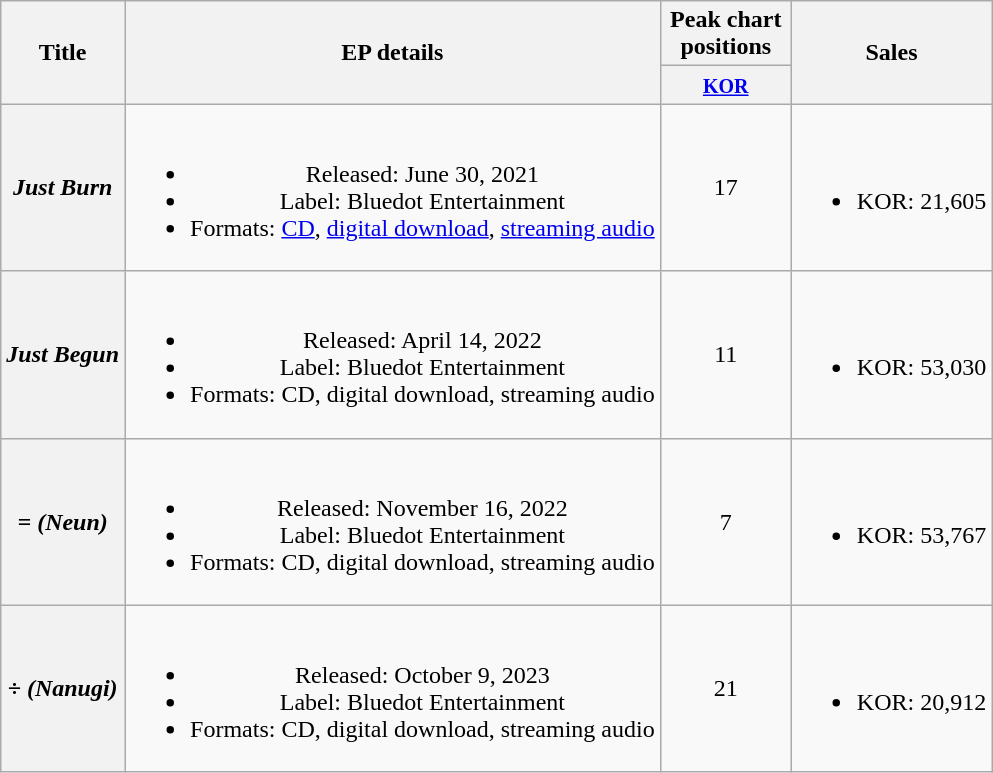<table class="wikitable plainrowheaders" style="text-align:center;">
<tr>
<th scope="col" rowspan="2">Title</th>
<th scope="col" rowspan="2">EP details</th>
<th scope="col" colspan="1" style="width:5em;">Peak chart positions</th>
<th scope="col" rowspan="2">Sales</th>
</tr>
<tr>
<th><small><a href='#'>KOR</a></small><br></th>
</tr>
<tr>
<th scope="row"><em>Just Burn</em></th>
<td><br><ul><li>Released: June 30, 2021</li><li>Label: Bluedot Entertainment</li><li>Formats: <a href='#'>CD</a>, <a href='#'>digital download</a>, <a href='#'>streaming audio</a></li></ul></td>
<td>17</td>
<td><br><ul><li>KOR: 21,605</li></ul></td>
</tr>
<tr>
<th scope="row"><em>Just Begun</em></th>
<td><br><ul><li>Released: April 14, 2022</li><li>Label: Bluedot Entertainment</li><li>Formats: CD, digital download, streaming audio</li></ul></td>
<td>11</td>
<td><br><ul><li>KOR: 53,030</li></ul></td>
</tr>
<tr>
<th scope="row"><em>= (Neun)</em></th>
<td><br><ul><li>Released: November 16, 2022</li><li>Label: Bluedot Entertainment</li><li>Formats: CD, digital download, streaming audio</li></ul></td>
<td>7</td>
<td><br><ul><li>KOR: 53,767</li></ul></td>
</tr>
<tr>
<th scope="row"><em>÷ (Nanugi)</em></th>
<td><br><ul><li>Released: October 9, 2023</li><li>Label: Bluedot Entertainment</li><li>Formats: CD, digital download, streaming audio</li></ul></td>
<td>21</td>
<td><br><ul><li>KOR: 20,912</li></ul></td>
</tr>
</table>
